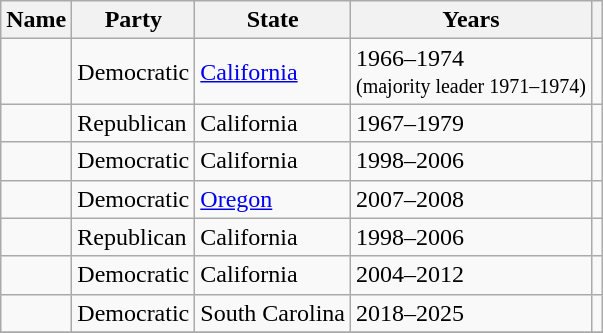<table class="wikitable sortable">
<tr>
<th>Name</th>
<th>Party</th>
<th>State</th>
<th>Years</th>
<th class="unsortable"></th>
</tr>
<tr>
<td></td>
<td>Democratic</td>
<td><a href='#'>California</a></td>
<td>1966–1974<br><small>(majority leader 1971–1974)</small></td>
<td></td>
</tr>
<tr>
<td></td>
<td>Republican</td>
<td>California</td>
<td>1967–1979</td>
<td></td>
</tr>
<tr>
<td></td>
<td>Democratic</td>
<td>California</td>
<td>1998–2006</td>
<td></td>
</tr>
<tr>
<td></td>
<td>Democratic</td>
<td><a href='#'>Oregon</a></td>
<td>2007–2008</td>
<td></td>
</tr>
<tr>
<td></td>
<td>Republican</td>
<td>California</td>
<td>1998–2006</td>
<td></td>
</tr>
<tr>
<td></td>
<td>Democratic</td>
<td>California</td>
<td>2004–2012</td>
<td></td>
</tr>
<tr>
<td></td>
<td>Democratic</td>
<td>South Carolina</td>
<td>2018–2025</td>
<td align=center></td>
</tr>
<tr>
</tr>
</table>
